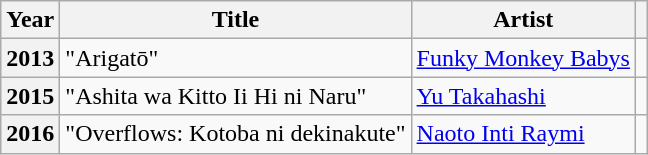<table class="wikitable plainrowheaders sortable">
<tr>
<th scope="col">Year</th>
<th scope="col">Title</th>
<th scope="col">Artist</th>
<th scope="col" class="unsortable"></th>
</tr>
<tr>
<th scope="row">2013</th>
<td>"Arigatō"</td>
<td><a href='#'>Funky Monkey Babys</a></td>
<td style="text-align:center"></td>
</tr>
<tr>
<th scope="row">2015</th>
<td>"Ashita wa Kitto Ii Hi ni Naru"</td>
<td><a href='#'>Yu Takahashi</a></td>
<td style="text-align:center"></td>
</tr>
<tr>
<th scope="row">2016</th>
<td>"Overflows: Kotoba ni dekinakute"</td>
<td><a href='#'>Naoto Inti Raymi</a></td>
<td style="text-align:center"></td>
</tr>
</table>
